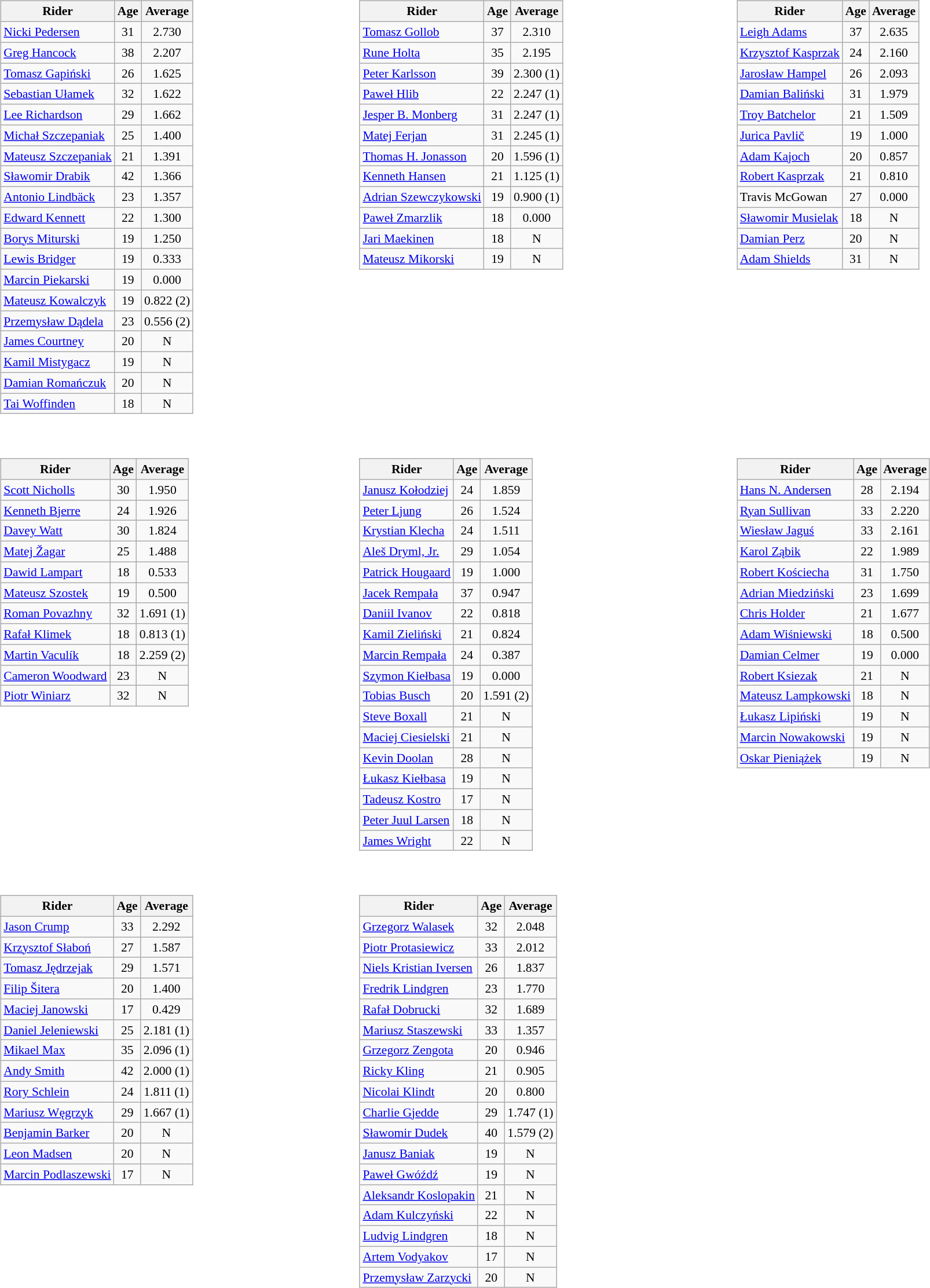<table width=100%>
<tr>
<td valign=top><br><table class=wikitable style="font-size: 90%">
<tr>
<th>Rider</th>
<th>Age</th>
<th>Average</th>
</tr>
<tr align=center>
<td align=left > <a href='#'>Nicki Pedersen</a></td>
<td>31</td>
<td>2.730</td>
</tr>
<tr align=center>
<td align=left > <a href='#'>Greg Hancock</a></td>
<td>38</td>
<td>2.207</td>
</tr>
<tr align=center>
<td align=left> <a href='#'>Tomasz Gapiński</a></td>
<td>26</td>
<td>1.625</td>
</tr>
<tr align=center>
<td align=left> <a href='#'>Sebastian Ułamek</a></td>
<td>32</td>
<td>1.622</td>
</tr>
<tr align=center>
<td align=left> <a href='#'>Lee Richardson</a></td>
<td>29</td>
<td>1.662</td>
</tr>
<tr align=center>
<td align=left> <a href='#'>Michał Szczepaniak</a></td>
<td>25</td>
<td>1.400</td>
</tr>
<tr align=center>
<td align=left> <a href='#'>Mateusz Szczepaniak</a></td>
<td>21</td>
<td>1.391</td>
</tr>
<tr align=center>
<td align=left> <a href='#'>Sławomir Drabik</a></td>
<td>42</td>
<td>1.366</td>
</tr>
<tr align=center>
<td align=left> <a href='#'>Antonio Lindbäck</a></td>
<td>23</td>
<td>1.357</td>
</tr>
<tr align=center>
<td align=left> <a href='#'>Edward Kennett</a></td>
<td>22</td>
<td>1.300</td>
</tr>
<tr align=center>
<td align=left> <a href='#'>Borys Miturski</a></td>
<td>19</td>
<td>1.250</td>
</tr>
<tr align=center>
<td align=left> <a href='#'>Lewis Bridger</a></td>
<td>19</td>
<td>0.333</td>
</tr>
<tr align=center>
<td align=left> <a href='#'>Marcin Piekarski</a></td>
<td>19</td>
<td>0.000</td>
</tr>
<tr align=center>
<td align=left> <a href='#'>Mateusz Kowalczyk</a></td>
<td>19</td>
<td>0.822 (2)</td>
</tr>
<tr align=center>
<td align=left> <a href='#'>Przemysław Dądela</a></td>
<td>23</td>
<td>0.556 (2)</td>
</tr>
<tr align=center>
<td align=left> <a href='#'>James Courtney</a></td>
<td>20</td>
<td>N</td>
</tr>
<tr align=center>
<td align=left> <a href='#'>Kamil Mistygacz</a></td>
<td>19</td>
<td>N</td>
</tr>
<tr align=center>
<td align=left> <a href='#'>Damian Romańczuk</a></td>
<td>20</td>
<td>N</td>
</tr>
<tr align=center>
<td align=left>  <a href='#'>Tai Woffinden</a></td>
<td>18</td>
<td>N</td>
</tr>
</table>
</td>
<td valign=top><br><table class=wikitable style="font-size: 90%">
<tr>
<th>Rider</th>
<th>Age</th>
<th>Average</th>
</tr>
<tr align=center>
<td align=left > <a href='#'>Tomasz Gollob</a></td>
<td>37</td>
<td>2.310</td>
</tr>
<tr align=center>
<td align=left >  <a href='#'>Rune Holta</a></td>
<td>35</td>
<td>2.195</td>
</tr>
<tr align=center>
<td align=left> <a href='#'>Peter Karlsson</a></td>
<td>39</td>
<td>2.300 (1)</td>
</tr>
<tr align=center>
<td align=left> <a href='#'>Paweł Hlib</a></td>
<td>22</td>
<td>2.247 (1)</td>
</tr>
<tr align=center>
<td align=left> <a href='#'>Jesper B. Monberg</a></td>
<td>31</td>
<td>2.247 (1)</td>
</tr>
<tr align=center>
<td align=left> <a href='#'>Matej Ferjan</a></td>
<td>31</td>
<td>2.245 (1)</td>
</tr>
<tr align=center>
<td align=left> <a href='#'>Thomas H. Jonasson</a></td>
<td>20</td>
<td>1.596 (1)</td>
</tr>
<tr align=center>
<td align=left> <a href='#'>Kenneth Hansen</a></td>
<td>21</td>
<td>1.125 (1)</td>
</tr>
<tr align=center>
<td align=left> <a href='#'>Adrian Szewczykowski</a></td>
<td>19</td>
<td>0.900 (1)</td>
</tr>
<tr align=center>
<td align=left> <a href='#'>Paweł Zmarzlik</a></td>
<td>18</td>
<td>0.000</td>
</tr>
<tr align=center>
<td align=left> <a href='#'>Jari Maekinen</a></td>
<td>18</td>
<td>N</td>
</tr>
<tr align=center>
<td align=left> <a href='#'>Mateusz Mikorski</a></td>
<td>19</td>
<td>N</td>
</tr>
</table>
</td>
<td valign=top><br><table class=wikitable style="font-size: 90%">
<tr>
<th>Rider</th>
<th>Age</th>
<th>Average</th>
</tr>
<tr align=center>
<td align=left > <a href='#'>Leigh Adams</a></td>
<td>37</td>
<td>2.635</td>
</tr>
<tr align=center>
<td align=left > <a href='#'>Krzysztof Kasprzak</a></td>
<td>24</td>
<td>2.160</td>
</tr>
<tr align=center>
<td align=left> <a href='#'>Jarosław Hampel</a></td>
<td>26</td>
<td>2.093</td>
</tr>
<tr align=center>
<td align=left> <a href='#'>Damian Baliński</a></td>
<td>31</td>
<td>1.979</td>
</tr>
<tr align=center>
<td align=left> <a href='#'>Troy Batchelor</a></td>
<td>21</td>
<td>1.509</td>
</tr>
<tr align=center>
<td align=left> <a href='#'>Jurica Pavlič</a></td>
<td>19</td>
<td>1.000</td>
</tr>
<tr align=center>
<td align=left> <a href='#'>Adam Kajoch</a></td>
<td>20</td>
<td>0.857</td>
</tr>
<tr align=center>
<td align=left> <a href='#'>Robert Kasprzak</a></td>
<td>21</td>
<td>0.810</td>
</tr>
<tr align=center>
<td align=left> Travis McGowan</td>
<td>27</td>
<td>0.000</td>
</tr>
<tr align=center>
<td align=left> <a href='#'>Sławomir Musielak</a></td>
<td>18</td>
<td>N</td>
</tr>
<tr align=center>
<td align=left> <a href='#'>Damian Perz</a></td>
<td>20</td>
<td>N</td>
</tr>
<tr align=center>
<td align=left> <a href='#'>Adam Shields</a></td>
<td>31</td>
<td>N</td>
</tr>
</table>
</td>
</tr>
<tr>
<td valign=top><br><table class=wikitable style="font-size: 90%">
<tr>
<th>Rider</th>
<th>Age</th>
<th>Average</th>
</tr>
<tr align=center>
<td align=left > <a href='#'>Scott Nicholls</a></td>
<td>30</td>
<td>1.950</td>
</tr>
<tr align=center>
<td align=left> <a href='#'>Kenneth Bjerre</a></td>
<td>24</td>
<td>1.926</td>
</tr>
<tr align=center>
<td align=left> <a href='#'>Davey Watt</a></td>
<td>30</td>
<td>1.824</td>
</tr>
<tr align=center>
<td align=left> <a href='#'>Matej Žagar</a></td>
<td>25</td>
<td>1.488</td>
</tr>
<tr align=center>
<td align=left> <a href='#'>Dawid Lampart</a></td>
<td>18</td>
<td>0.533</td>
</tr>
<tr align=center>
<td align=left> <a href='#'>Mateusz Szostek</a></td>
<td>19</td>
<td>0.500</td>
</tr>
<tr align=center>
<td align=left>  <a href='#'>Roman Povazhny</a></td>
<td>32</td>
<td>1.691 (1)</td>
</tr>
<tr align=center>
<td align=left> <a href='#'>Rafał Klimek</a></td>
<td>18</td>
<td>0.813 (1)</td>
</tr>
<tr align=center>
<td align=left>  <a href='#'>Martin Vaculík</a></td>
<td>18</td>
<td>2.259 (2)</td>
</tr>
<tr align=center>
<td align=left> <a href='#'>Cameron Woodward</a></td>
<td>23</td>
<td>N</td>
</tr>
<tr align=center>
<td align=left> <a href='#'>Piotr Winiarz</a></td>
<td>32</td>
<td>N</td>
</tr>
</table>
</td>
<td valign=top><br><table class=wikitable style="font-size: 90%">
<tr>
<th>Rider</th>
<th>Age</th>
<th>Average</th>
</tr>
<tr align=center>
<td align=left> <a href='#'>Janusz Kołodziej</a></td>
<td>24</td>
<td>1.859</td>
</tr>
<tr align=center>
<td align=left> <a href='#'>Peter Ljung</a></td>
<td>26</td>
<td>1.524</td>
</tr>
<tr align=center>
<td align=left> <a href='#'>Krystian Klecha</a></td>
<td>24</td>
<td>1.511</td>
</tr>
<tr align=center>
<td align=left> <a href='#'>Aleš Dryml, Jr.</a></td>
<td>29</td>
<td>1.054</td>
</tr>
<tr align=center>
<td align=left> <a href='#'>Patrick Hougaard</a></td>
<td>19</td>
<td>1.000</td>
</tr>
<tr align=center>
<td align=left> <a href='#'>Jacek Rempała</a></td>
<td>37</td>
<td>0.947</td>
</tr>
<tr align=center>
<td align=left> <a href='#'>Daniil Ivanov</a></td>
<td>22</td>
<td>0.818</td>
</tr>
<tr align=center>
<td align=left> <a href='#'>Kamil Zieliński</a></td>
<td>21</td>
<td>0.824</td>
</tr>
<tr align=center>
<td align=left> <a href='#'>Marcin Rempała</a></td>
<td>24</td>
<td>0.387</td>
</tr>
<tr align=center>
<td align=left> <a href='#'>Szymon Kiełbasa</a></td>
<td>19</td>
<td>0.000</td>
</tr>
<tr align=center>
<td align=left> <a href='#'>Tobias Busch</a></td>
<td>20</td>
<td>1.591 (2)</td>
</tr>
<tr align=center>
<td align=left> <a href='#'>Steve Boxall</a></td>
<td>21</td>
<td>N</td>
</tr>
<tr align=center>
<td align=left> <a href='#'>Maciej Ciesielski</a></td>
<td>21</td>
<td>N</td>
</tr>
<tr align=center>
<td align=left> <a href='#'>Kevin Doolan</a></td>
<td>28</td>
<td>N</td>
</tr>
<tr align=center>
<td align=left> <a href='#'>Łukasz Kiełbasa</a></td>
<td>19</td>
<td>N</td>
</tr>
<tr align=center>
<td align=left> <a href='#'>Tadeusz Kostro</a></td>
<td>17</td>
<td>N</td>
</tr>
<tr align=center>
<td align=left> <a href='#'>Peter Juul Larsen</a></td>
<td>18</td>
<td>N</td>
</tr>
<tr align=center>
<td align=left> <a href='#'>James Wright</a></td>
<td>22</td>
<td>N</td>
</tr>
</table>
</td>
<td valign=top><br><table class=wikitable style="font-size: 90%">
<tr>
<th>Rider</th>
<th>Age</th>
<th>Average</th>
</tr>
<tr align=center>
<td align=left > <a href='#'>Hans N. Andersen</a></td>
<td>28</td>
<td>2.194</td>
</tr>
<tr align=center>
<td align=left> <a href='#'>Ryan Sullivan</a></td>
<td>33</td>
<td>2.220</td>
</tr>
<tr align=center>
<td align=left> <a href='#'>Wiesław Jaguś</a></td>
<td>33</td>
<td>2.161</td>
</tr>
<tr align=center>
<td align=left> <a href='#'>Karol Ząbik</a></td>
<td>22</td>
<td>1.989</td>
</tr>
<tr align=center>
<td align=left> <a href='#'>Robert Kościecha</a></td>
<td>31</td>
<td>1.750</td>
</tr>
<tr align=center>
<td align=left> <a href='#'>Adrian Miedziński</a></td>
<td>23</td>
<td>1.699</td>
</tr>
<tr align=center>
<td align=left> <a href='#'>Chris Holder</a></td>
<td>21</td>
<td>1.677</td>
</tr>
<tr align=center>
<td align=left> <a href='#'>Adam Wiśniewski</a></td>
<td>18</td>
<td>0.500</td>
</tr>
<tr align=center>
<td align=left> <a href='#'>Damian Celmer</a></td>
<td>19</td>
<td>0.000</td>
</tr>
<tr align=center>
<td align=left>  <a href='#'>Robert Ksiezak</a></td>
<td>21</td>
<td>N</td>
</tr>
<tr align=center>
<td align=left> <a href='#'>Mateusz Lampkowski</a></td>
<td>18</td>
<td>N</td>
</tr>
<tr align=center>
<td align=left> <a href='#'>Łukasz Lipiński</a></td>
<td>19</td>
<td>N</td>
</tr>
<tr align=center>
<td align=left> <a href='#'>Marcin Nowakowski</a></td>
<td>19</td>
<td>N</td>
</tr>
<tr align=center>
<td align=left> <a href='#'>Oskar Pieniążek</a></td>
<td>19</td>
<td>N</td>
</tr>
</table>
</td>
</tr>
<tr>
<td valign=top><br><table class=wikitable style="font-size: 90%">
<tr>
<th>Rider</th>
<th>Age</th>
<th>Average</th>
</tr>
<tr align=center>
<td align=left > <a href='#'>Jason Crump</a></td>
<td>33</td>
<td>2.292</td>
</tr>
<tr align=center>
<td align=left>  <a href='#'>Krzysztof Słaboń</a></td>
<td>27</td>
<td>1.587</td>
</tr>
<tr align=center>
<td align=left> <a href='#'>Tomasz Jędrzejak</a></td>
<td>29</td>
<td>1.571</td>
</tr>
<tr align=center>
<td align=left> <a href='#'>Filip Šitera</a></td>
<td>20</td>
<td>1.400</td>
</tr>
<tr align=center>
<td align=left> <a href='#'>Maciej Janowski</a></td>
<td>17</td>
<td>0.429</td>
</tr>
<tr align=center>
<td align=left> <a href='#'>Daniel Jeleniewski</a></td>
<td>25</td>
<td>2.181 (1)</td>
</tr>
<tr align=center>
<td align=left> <a href='#'>Mikael Max</a></td>
<td>35</td>
<td>2.096 (1)</td>
</tr>
<tr align=center>
<td align=left>  <a href='#'>Andy Smith</a></td>
<td>42</td>
<td>2.000 (1)</td>
</tr>
<tr align=center>
<td align=left> <a href='#'>Rory Schlein</a></td>
<td>24</td>
<td>1.811 (1)</td>
</tr>
<tr align=center>
<td align=left> <a href='#'>Mariusz Węgrzyk</a></td>
<td>29</td>
<td>1.667 (1)</td>
</tr>
<tr align=center>
<td align=left> <a href='#'>Benjamin Barker</a></td>
<td>20</td>
<td>N</td>
</tr>
<tr align=center>
<td align=left> <a href='#'>Leon Madsen</a></td>
<td>20</td>
<td>N</td>
</tr>
<tr align=center>
<td align=left> <a href='#'>Marcin Podlaszewski</a></td>
<td>17</td>
<td>N</td>
</tr>
</table>
</td>
<td valign=top><br><table class=wikitable style="font-size: 90%">
<tr>
<th>Rider</th>
<th>Age</th>
<th>Average</th>
</tr>
<tr align=center>
<td align=left> <a href='#'>Grzegorz Walasek</a></td>
<td>32</td>
<td>2.048</td>
</tr>
<tr align=center>
<td align=left> <a href='#'>Piotr Protasiewicz</a></td>
<td>33</td>
<td>2.012</td>
</tr>
<tr align=center>
<td align=left > <a href='#'>Niels Kristian Iversen</a></td>
<td>26</td>
<td>1.837</td>
</tr>
<tr align=center>
<td align=left > <a href='#'>Fredrik Lindgren</a></td>
<td>23</td>
<td>1.770</td>
</tr>
<tr align=center>
<td align=left> <a href='#'>Rafał Dobrucki</a></td>
<td>32</td>
<td>1.689</td>
</tr>
<tr align=center>
<td align=left> <a href='#'>Mariusz Staszewski</a></td>
<td>33</td>
<td>1.357</td>
</tr>
<tr align=center>
<td align=left> <a href='#'>Grzegorz Zengota</a></td>
<td>20</td>
<td>0.946</td>
</tr>
<tr align=center>
<td align=left> <a href='#'>Ricky Kling</a></td>
<td>21</td>
<td>0.905</td>
</tr>
<tr align=center>
<td align=left> <a href='#'>Nicolai Klindt</a></td>
<td>20</td>
<td>0.800</td>
</tr>
<tr align=center>
<td align=left> <a href='#'>Charlie Gjedde</a></td>
<td>29</td>
<td>1.747 (1)</td>
</tr>
<tr align=center>
<td align=left> <a href='#'>Sławomir Dudek</a></td>
<td>40</td>
<td>1.579 (2)</td>
</tr>
<tr align=center>
<td align=left> <a href='#'>Janusz Baniak</a></td>
<td>19</td>
<td>N</td>
</tr>
<tr align=center>
<td align=left> <a href='#'>Paweł Gwóźdź</a></td>
<td>19</td>
<td>N</td>
</tr>
<tr align=center>
<td align=left> <a href='#'>Aleksandr Koslopakin</a></td>
<td>21</td>
<td>N</td>
</tr>
<tr align=center>
<td align=left> <a href='#'>Adam Kulczyński</a></td>
<td>22</td>
<td>N</td>
</tr>
<tr align=center>
<td align=left> <a href='#'>Ludvig Lindgren</a></td>
<td>18</td>
<td>N</td>
</tr>
<tr align=center>
<td align=left> <a href='#'>Artem Vodyakov</a></td>
<td>17</td>
<td>N</td>
</tr>
<tr align=center>
<td align=left> <a href='#'>Przemysław Zarzycki</a></td>
<td>20</td>
<td>N</td>
</tr>
</table>
</td>
<td valign=top></td>
</tr>
</table>
